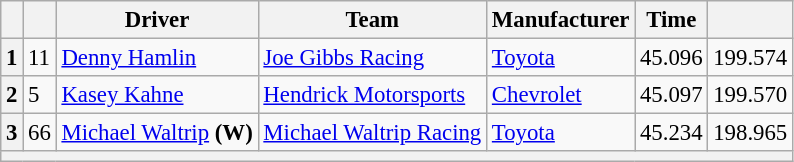<table class="wikitable" style="font-size:95%">
<tr>
<th></th>
<th></th>
<th>Driver</th>
<th>Team</th>
<th>Manufacturer</th>
<th>Time</th>
<th></th>
</tr>
<tr>
<th>1</th>
<td>11</td>
<td><a href='#'>Denny Hamlin</a></td>
<td><a href='#'>Joe Gibbs Racing</a></td>
<td><a href='#'>Toyota</a></td>
<td>45.096</td>
<td>199.574</td>
</tr>
<tr>
<th>2</th>
<td>5</td>
<td><a href='#'>Kasey Kahne</a></td>
<td><a href='#'>Hendrick Motorsports</a></td>
<td><a href='#'>Chevrolet</a></td>
<td>45.097</td>
<td>199.570</td>
</tr>
<tr>
<th>3</th>
<td>66</td>
<td><a href='#'>Michael Waltrip</a> <strong>(W)</strong></td>
<td><a href='#'>Michael Waltrip Racing</a></td>
<td><a href='#'>Toyota</a></td>
<td>45.234</td>
<td>198.965</td>
</tr>
<tr>
<th colspan="7"></th>
</tr>
</table>
